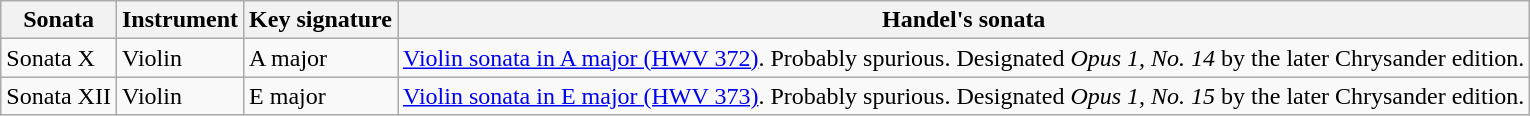<table class="wikitable sortable" border="1">
<tr>
<th bgcolor=ececec>Sonata</th>
<th bgcolor=ececec>Instrument</th>
<th bgcolor=ececec>Key signature</th>
<th bgcolor=ececec class="unsortable">Handel's sonata</th>
</tr>
<tr>
<td>Sonata X</td>
<td>Violin</td>
<td>A major</td>
<td><a href='#'>Violin sonata in A major (HWV 372)</a>. Probably spurious. Designated <em>Opus 1, No. 14</em> by the later Chrysander edition.</td>
</tr>
<tr>
<td>Sonata XII</td>
<td>Violin</td>
<td>E major</td>
<td><a href='#'>Violin sonata in E major (HWV 373)</a>. Probably spurious. Designated <em>Opus 1, No. 15</em> by the later Chrysander edition.</td>
</tr>
</table>
